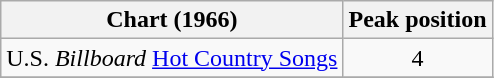<table class="wikitable" border="1">
<tr>
<th align="left">Chart (1966)</th>
<th align="center">Peak position</th>
</tr>
<tr>
<td align="left">U.S. <em>Billboard</em> <a href='#'>Hot Country Songs</a></td>
<td align="center">4</td>
</tr>
<tr>
</tr>
</table>
